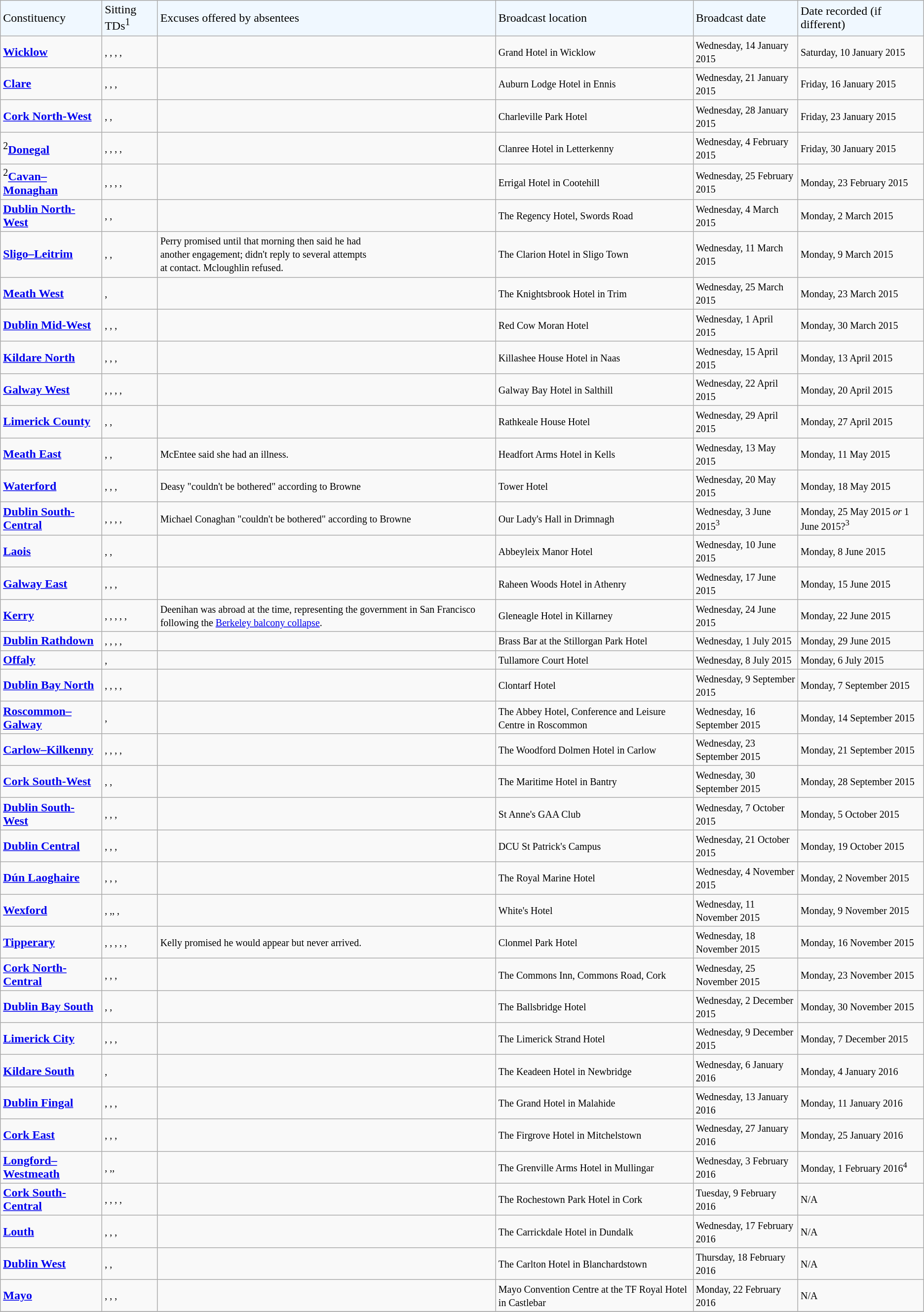<table class="wikitable">
<tr bgcolor="#F0F8FF">
<td>Constituency</td>
<td>Sitting TDs<sup>1</sup></td>
<td>Excuses offered by absentees</td>
<td>Broadcast location</td>
<td>Broadcast date</td>
<td>Date recorded (if different)</td>
</tr>
<tr>
<td><strong><a href='#'>Wicklow</a></strong></td>
<td><small>, , , , </small></td>
<td></td>
<td><small>Grand Hotel in Wicklow</small></td>
<td><small>Wednesday, 14 January 2015</small></td>
<td><small>Saturday, 10 January 2015</small></td>
</tr>
<tr>
<td><strong><a href='#'>Clare</a></strong></td>
<td><small>, , , </small></td>
<td></td>
<td><small>Auburn Lodge Hotel in Ennis</small></td>
<td><small>Wednesday, 21 January 2015</small></td>
<td><small>Friday, 16 January 2015</small></td>
</tr>
<tr>
<td><strong><a href='#'>Cork North-West</a></strong></td>
<td><small>, , </small></td>
<td></td>
<td><small>Charleville Park Hotel</small></td>
<td><small>Wednesday, 28 January 2015</small></td>
<td><small>Friday, 23 January 2015</small></td>
</tr>
<tr>
<td><sup>2</sup><strong><a href='#'>Donegal</a></strong></td>
<td><small>, , , , </small></td>
<td></td>
<td><small>Clanree Hotel in Letterkenny</small></td>
<td><small>Wednesday, 4 February 2015</small></td>
<td><small>Friday, 30 January 2015</small></td>
</tr>
<tr>
<td><sup>2</sup><strong><a href='#'>Cavan–Monaghan</a></strong></td>
<td><small>, , , , </small></td>
<td></td>
<td><small>Errigal Hotel in Cootehill</small></td>
<td><small>Wednesday, 25 February 2015</small></td>
<td><small>Monday, 23 February 2015</small></td>
</tr>
<tr>
<td><strong><a href='#'>Dublin North-West</a></strong></td>
<td><small>, , </small></td>
<td></td>
<td><small>The Regency Hotel, Swords Road</small></td>
<td><small>Wednesday, 4 March 2015</small></td>
<td><small>Monday, 2 March 2015</small></td>
</tr>
<tr>
<td><strong><a href='#'>Sligo–Leitrim</a></strong></td>
<td><small>, , </small></td>
<td><small>Perry promised until that morning then said he had<br>another engagement; didn't reply to several attempts<br>at contact. Mcloughlin refused.</small></td>
<td><small>The Clarion Hotel in Sligo Town</small></td>
<td><small>Wednesday, 11 March 2015</small></td>
<td><small>Monday, 9 March 2015</small></td>
</tr>
<tr>
<td><strong><a href='#'>Meath West</a></strong></td>
<td><small>,    </small></td>
<td></td>
<td><small>The Knightsbrook Hotel in Trim</small></td>
<td><small>Wednesday, 25 March 2015</small></td>
<td><small>Monday, 23 March 2015</small></td>
</tr>
<tr>
<td><strong><a href='#'>Dublin Mid-West</a></strong></td>
<td><small>, , , </small></td>
<td></td>
<td><small>Red Cow Moran Hotel</small></td>
<td><small>Wednesday, 1 April 2015</small></td>
<td><small>Monday, 30 March 2015</small></td>
</tr>
<tr>
<td><strong><a href='#'>Kildare North</a></strong></td>
<td><small>, , , </small></td>
<td></td>
<td><small>Killashee House Hotel in Naas</small></td>
<td><small>Wednesday, 15 April 2015</small></td>
<td><small>Monday, 13 April 2015</small></td>
</tr>
<tr>
<td><strong><a href='#'>Galway West</a></strong></td>
<td><small>, , , , </small></td>
<td></td>
<td><small>Galway Bay Hotel in Salthill</small></td>
<td><small>Wednesday, 22 April 2015</small></td>
<td><small>Monday, 20 April 2015</small></td>
</tr>
<tr>
<td><strong><a href='#'>Limerick County</a></strong></td>
<td><small>, , </small></td>
<td></td>
<td><small>Rathkeale House Hotel</small></td>
<td><small>Wednesday, 29 April 2015</small></td>
<td><small>Monday, 27 April 2015</small></td>
</tr>
<tr>
<td><strong><a href='#'>Meath East</a></strong></td>
<td><small>, , </small></td>
<td><small>McEntee said she had an illness.</small></td>
<td><small>Headfort Arms Hotel in Kells</small></td>
<td><small>Wednesday, 13 May 2015</small></td>
<td><small>Monday, 11 May 2015</small></td>
</tr>
<tr>
<td><strong><a href='#'>Waterford</a></strong></td>
<td><small>, , , </small></td>
<td><small>Deasy "couldn't be bothered" according to Browne</small></td>
<td><small>Tower Hotel</small></td>
<td><small>Wednesday, 20 May 2015</small></td>
<td><small>Monday, 18 May 2015</small></td>
</tr>
<tr>
<td><strong><a href='#'>Dublin South-Central</a></strong></td>
<td><small>, , , , </small></td>
<td><small>Michael Conaghan "couldn't be bothered" according to Browne</small></td>
<td><small>Our Lady's Hall in Drimnagh</small></td>
<td><small>Wednesday, 3 June 2015<sup>3</sup></small></td>
<td><small>Monday, 25 May 2015 <em>or</em> 1 June 2015?<sup>3</sup></small></td>
</tr>
<tr>
<td><strong><a href='#'>Laois</a></strong></td>
<td><small>, , </small></td>
<td></td>
<td><small>Abbeyleix Manor Hotel</small></td>
<td><small>Wednesday, 10 June 2015</small></td>
<td><small>Monday, 8 June 2015</small></td>
</tr>
<tr>
<td><strong><a href='#'>Galway East</a></strong></td>
<td><small>, , , </small></td>
<td></td>
<td><small>Raheen Woods Hotel in Athenry</small></td>
<td><small>Wednesday, 17 June 2015</small></td>
<td><small>Monday, 15 June 2015</small></td>
</tr>
<tr>
<td><strong><a href='#'>Kerry</a></strong></td>
<td><small>, , , , , </small></td>
<td><small>Deenihan was abroad at the time, representing the government in San Francisco following the <a href='#'>Berkeley balcony collapse</a>.</small></td>
<td><small>Gleneagle Hotel in Killarney</small></td>
<td><small>Wednesday, 24 June 2015</small></td>
<td><small>Monday, 22 June 2015</small></td>
</tr>
<tr>
<td><strong><a href='#'>Dublin Rathdown</a></strong></td>
<td><small>, , , , </small></td>
<td></td>
<td><small>Brass Bar at the Stillorgan Park Hotel</small></td>
<td><small>Wednesday, 1 July 2015</small></td>
<td><small>Monday, 29 June 2015</small></td>
</tr>
<tr>
<td><strong><a href='#'>Offaly</a></strong></td>
<td><small>, </small></td>
<td></td>
<td><small>Tullamore Court Hotel</small></td>
<td><small>Wednesday, 8 July 2015</small></td>
<td><small>Monday, 6 July 2015</small></td>
</tr>
<tr>
<td><strong><a href='#'>Dublin Bay North</a></strong></td>
<td><small>, , , , </small></td>
<td></td>
<td><small>Clontarf Hotel</small></td>
<td><small>Wednesday, 9 September 2015</small></td>
<td><small>Monday, 7 September 2015</small></td>
</tr>
<tr>
<td><strong><a href='#'>Roscommon–Galway</a></strong></td>
<td><small>, </small></td>
<td></td>
<td><small>The Abbey Hotel, Conference and Leisure Centre in Roscommon</small></td>
<td><small>Wednesday, 16 September 2015</small></td>
<td><small>Monday, 14 September 2015</small></td>
</tr>
<tr>
<td><strong><a href='#'>Carlow–Kilkenny</a></strong></td>
<td><small>, , , , </small></td>
<td></td>
<td><small>The Woodford Dolmen Hotel in Carlow</small></td>
<td><small>Wednesday, 23 September 2015</small></td>
<td><small>Monday, 21 September 2015</small></td>
</tr>
<tr>
<td><strong><a href='#'>Cork South-West</a></strong></td>
<td><small>, , </small></td>
<td></td>
<td><small>The Maritime Hotel in Bantry</small></td>
<td><small>Wednesday, 30 September 2015</small></td>
<td><small>Monday, 28 September 2015</small></td>
</tr>
<tr>
<td><strong><a href='#'>Dublin South-West</a></strong></td>
<td><small>, , , </small></td>
<td></td>
<td><small>St Anne's GAA Club</small></td>
<td><small>Wednesday, 7 October 2015</small></td>
<td><small>Monday, 5 October 2015</small></td>
</tr>
<tr>
<td><strong><a href='#'>Dublin Central</a></strong></td>
<td><small>, , , </small></td>
<td></td>
<td><small>DCU St Patrick's Campus</small></td>
<td><small>Wednesday, 21 October 2015</small></td>
<td><small>Monday, 19 October 2015</small></td>
</tr>
<tr>
<td><strong><a href='#'>Dún Laoghaire</a></strong></td>
<td><small>, , , </small></td>
<td></td>
<td><small>The Royal Marine Hotel</small></td>
<td><small>Wednesday, 4 November 2015</small></td>
<td><small>Monday, 2 November 2015</small></td>
</tr>
<tr>
<td><strong><a href='#'>Wexford</a></strong></td>
<td><small>, ,, , </small></td>
<td></td>
<td><small>White's Hotel</small></td>
<td><small>Wednesday, 11 November 2015</small></td>
<td><small>Monday, 9 November 2015</small></td>
</tr>
<tr>
<td><strong><a href='#'>Tipperary</a></strong></td>
<td><small>, , , , ,  </small></td>
<td><small>Kelly promised he would appear but never arrived.</small></td>
<td><small>Clonmel Park Hotel</small></td>
<td><small>Wednesday, 18 November 2015</small></td>
<td><small>Monday, 16 November 2015</small></td>
</tr>
<tr>
<td><strong><a href='#'>Cork North-Central</a></strong></td>
<td><small>, , , </small></td>
<td></td>
<td><small>The Commons Inn, Commons Road, Cork</small></td>
<td><small>Wednesday, 25 November 2015</small></td>
<td><small>Monday, 23 November 2015</small></td>
</tr>
<tr>
<td><strong><a href='#'>Dublin Bay South</a></strong></td>
<td><small>, , </small></td>
<td></td>
<td><small>The Ballsbridge Hotel</small></td>
<td><small>Wednesday, 2 December 2015</small></td>
<td><small>Monday, 30 November 2015</small></td>
</tr>
<tr>
<td><strong><a href='#'>Limerick City</a></strong></td>
<td><small>, , , </small></td>
<td></td>
<td><small>The Limerick Strand Hotel</small></td>
<td><small>Wednesday, 9 December 2015</small></td>
<td><small>Monday, 7 December 2015</small></td>
</tr>
<tr>
<td><strong><a href='#'>Kildare South</a></strong></td>
<td><small>, </small></td>
<td></td>
<td><small>The Keadeen Hotel in Newbridge</small></td>
<td><small>Wednesday, 6 January 2016</small></td>
<td><small>Monday, 4 January 2016</small></td>
</tr>
<tr>
<td><strong><a href='#'>Dublin Fingal</a></strong></td>
<td><small>, , , </small></td>
<td></td>
<td><small>The Grand Hotel in Malahide</small></td>
<td><small>Wednesday, 13 January 2016</small></td>
<td><small>Monday, 11 January 2016</small></td>
</tr>
<tr>
<td><strong><a href='#'>Cork East</a></strong></td>
<td><small>, , , </small></td>
<td></td>
<td><small>The Firgrove Hotel in Mitchelstown</small></td>
<td><small>Wednesday, 27 January 2016</small></td>
<td><small>Monday, 25 January 2016</small></td>
</tr>
<tr>
<td><strong><a href='#'>Longford–Westmeath</a></strong></td>
<td><small>, ,, </small></td>
<td></td>
<td><small>The Grenville Arms Hotel in Mullingar</small></td>
<td><small>Wednesday, 3 February 2016</small></td>
<td><small>Monday, 1 February 2016<sup>4</sup></small></td>
</tr>
<tr>
<td><strong><a href='#'>Cork South-Central</a></strong></td>
<td><small>, , , , </small></td>
<td></td>
<td><small>The Rochestown Park Hotel in Cork</small></td>
<td><small>Tuesday, 9 February 2016</small></td>
<td><small>N/A</small></td>
</tr>
<tr>
<td><strong><a href='#'>Louth</a></strong></td>
<td><small>, , , </small></td>
<td></td>
<td><small>The Carrickdale Hotel in Dundalk</small></td>
<td><small>Wednesday, 17 February 2016</small></td>
<td><small>N/A</small></td>
</tr>
<tr>
<td><strong><a href='#'>Dublin West</a></strong></td>
<td><small>, , </small></td>
<td></td>
<td><small>The Carlton Hotel in Blanchardstown</small></td>
<td><small>Thursday, 18 February 2016</small></td>
<td><small>N/A</small></td>
</tr>
<tr>
<td><strong><a href='#'>Mayo</a></strong></td>
<td><small>, , , </small></td>
<td></td>
<td><small>Mayo Convention Centre at the TF Royal Hotel in Castlebar</small></td>
<td><small>Monday, 22 February 2016</small></td>
<td><small>N/A</small></td>
</tr>
<tr>
</tr>
</table>
